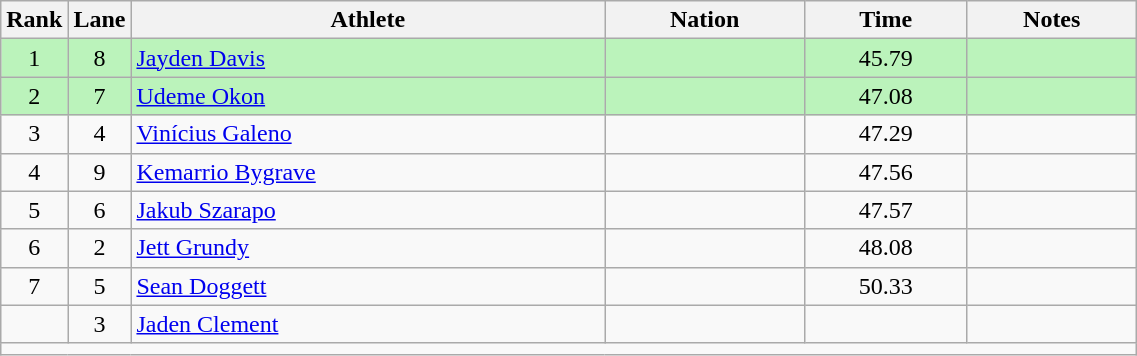<table class="wikitable sortable" style="text-align:center;width: 60%;">
<tr>
<th scope="col" style="width: 10px;">Rank</th>
<th scope="col" style="width: 10px;">Lane</th>
<th scope="col">Athlete</th>
<th scope="col">Nation</th>
<th scope="col">Time</th>
<th scope="col">Notes</th>
</tr>
<tr bgcolor=bbf3bb>
<td>1</td>
<td>8</td>
<td align=left><a href='#'>Jayden Davis</a></td>
<td align=left></td>
<td>45.79</td>
<td></td>
</tr>
<tr bgcolor=bbf3bb>
<td>2</td>
<td>7</td>
<td align=left><a href='#'>Udeme Okon</a></td>
<td align=left></td>
<td>47.08</td>
<td></td>
</tr>
<tr>
<td>3</td>
<td>4</td>
<td align=left><a href='#'>Vinícius Galeno</a></td>
<td align=left></td>
<td>47.29</td>
<td></td>
</tr>
<tr>
<td>4</td>
<td>9</td>
<td align=left><a href='#'>Kemarrio Bygrave</a></td>
<td align=left></td>
<td>47.56</td>
<td></td>
</tr>
<tr>
<td>5</td>
<td>6</td>
<td align=left><a href='#'>Jakub Szarapo</a></td>
<td align=left></td>
<td>47.57</td>
<td></td>
</tr>
<tr>
<td>6</td>
<td>2</td>
<td align=left><a href='#'>Jett Grundy</a></td>
<td align=left></td>
<td>48.08</td>
<td></td>
</tr>
<tr>
<td>7</td>
<td>5</td>
<td align=left><a href='#'>Sean Doggett</a></td>
<td align=left></td>
<td>50.33</td>
<td></td>
</tr>
<tr>
<td></td>
<td>3</td>
<td align=left><a href='#'>Jaden Clement</a></td>
<td align=left></td>
<td></td>
<td></td>
</tr>
<tr class="sortbottom">
<td colspan="6"></td>
</tr>
</table>
